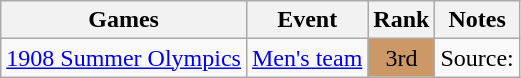<table class="wikitable" style=" text-align:center;">
<tr>
<th>Games</th>
<th>Event</th>
<th>Rank</th>
<th>Notes</th>
</tr>
<tr>
<td><a href='#'>1908 Summer Olympics</a></td>
<td><a href='#'>Men's team</a></td>
<td style=background-color:#cc9966>3rd</td>
<td>Source: </td>
</tr>
</table>
